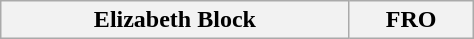<table class="wikitable" style="text-align:center; margin: 1em auto 1em auto;" width="25%">
<tr>
<th>Elizabeth Block</th>
<th>FRO</th>
</tr>
</table>
